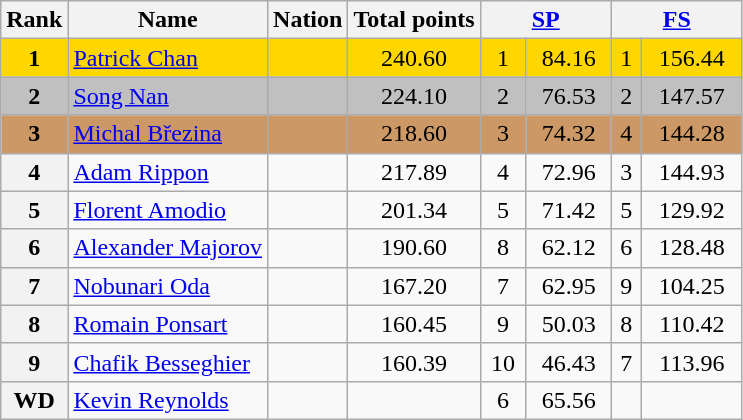<table class="wikitable sortable">
<tr>
<th>Rank</th>
<th>Name</th>
<th>Nation</th>
<th>Total points</th>
<th colspan="2" width="80px"><a href='#'>SP</a></th>
<th colspan="2" width="80px"><a href='#'>FS</a></th>
</tr>
<tr bgcolor="gold">
<td align="center"><strong>1</strong></td>
<td><a href='#'>Patrick Chan</a></td>
<td></td>
<td align="center">240.60</td>
<td align="center">1</td>
<td align="center">84.16</td>
<td align="center">1</td>
<td align="center">156.44</td>
</tr>
<tr bgcolor="silver">
<td align="center"><strong>2</strong></td>
<td><a href='#'>Song Nan</a></td>
<td></td>
<td align="center">224.10</td>
<td align="center">2</td>
<td align="center">76.53</td>
<td align="center">2</td>
<td align="center">147.57</td>
</tr>
<tr bgcolor="cc9966">
<td align="center"><strong>3</strong></td>
<td><a href='#'>Michal Březina</a></td>
<td></td>
<td align="center">218.60</td>
<td align="center">3</td>
<td align="center">74.32</td>
<td align="center">4</td>
<td align="center">144.28</td>
</tr>
<tr>
<th>4</th>
<td><a href='#'>Adam Rippon</a></td>
<td></td>
<td align="center">217.89</td>
<td align="center">4</td>
<td align="center">72.96</td>
<td align="center">3</td>
<td align="center">144.93</td>
</tr>
<tr>
<th>5</th>
<td><a href='#'>Florent Amodio</a></td>
<td></td>
<td align="center">201.34</td>
<td align="center">5</td>
<td align="center">71.42</td>
<td align="center">5</td>
<td align="center">129.92</td>
</tr>
<tr>
<th>6</th>
<td><a href='#'>Alexander Majorov</a></td>
<td></td>
<td align="center">190.60</td>
<td align="center">8</td>
<td align="center">62.12</td>
<td align="center">6</td>
<td align="center">128.48</td>
</tr>
<tr>
<th>7</th>
<td><a href='#'>Nobunari Oda</a></td>
<td></td>
<td align="center">167.20</td>
<td align="center">7</td>
<td align="center">62.95</td>
<td align="center">9</td>
<td align="center">104.25</td>
</tr>
<tr>
<th>8</th>
<td><a href='#'>Romain Ponsart</a></td>
<td></td>
<td align="center">160.45</td>
<td align="center">9</td>
<td align="center">50.03</td>
<td align="center">8</td>
<td align="center">110.42</td>
</tr>
<tr>
<th>9</th>
<td><a href='#'>Chafik Besseghier</a></td>
<td></td>
<td align="center">160.39</td>
<td align="center">10</td>
<td align="center">46.43</td>
<td align="center">7</td>
<td align="center">113.96</td>
</tr>
<tr>
<th>WD</th>
<td><a href='#'>Kevin Reynolds</a></td>
<td></td>
<td align="center"></td>
<td align="center">6</td>
<td align="center">65.56</td>
<td align="center"></td>
<td align="center"></td>
</tr>
</table>
